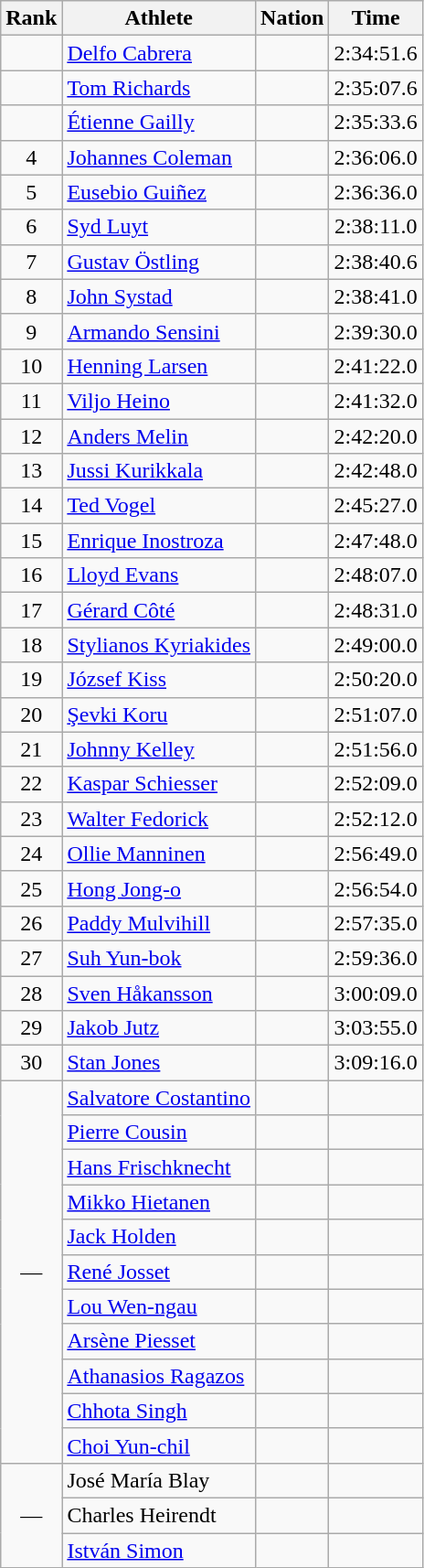<table class="wikitable sortable" style="text-align:center">
<tr>
<th>Rank</th>
<th>Athlete</th>
<th>Nation</th>
<th>Time</th>
</tr>
<tr>
<td></td>
<td align=left><a href='#'>Delfo Cabrera</a></td>
<td align=left></td>
<td>2:34:51.6</td>
</tr>
<tr>
<td></td>
<td align=left><a href='#'>Tom Richards</a></td>
<td align=left></td>
<td>2:35:07.6</td>
</tr>
<tr>
<td></td>
<td align=left><a href='#'>Étienne Gailly</a></td>
<td align=left></td>
<td>2:35:33.6</td>
</tr>
<tr>
<td>4</td>
<td align=left><a href='#'>Johannes Coleman</a></td>
<td align=left></td>
<td>2:36:06.0</td>
</tr>
<tr>
<td>5</td>
<td align=left><a href='#'>Eusebio Guiñez</a></td>
<td align=left></td>
<td>2:36:36.0</td>
</tr>
<tr>
<td>6</td>
<td align=left><a href='#'>Syd Luyt</a></td>
<td align=left></td>
<td>2:38:11.0</td>
</tr>
<tr>
<td>7</td>
<td align=left><a href='#'>Gustav Östling</a></td>
<td align=left></td>
<td>2:38:40.6</td>
</tr>
<tr>
<td>8</td>
<td align=left><a href='#'>John Systad</a></td>
<td align=left></td>
<td>2:38:41.0</td>
</tr>
<tr>
<td>9</td>
<td align=left><a href='#'>Armando Sensini</a></td>
<td align=left></td>
<td>2:39:30.0</td>
</tr>
<tr>
<td>10</td>
<td align=left><a href='#'>Henning Larsen</a></td>
<td align=left></td>
<td>2:41:22.0</td>
</tr>
<tr>
<td>11</td>
<td align=left><a href='#'>Viljo Heino</a></td>
<td align=left></td>
<td>2:41:32.0</td>
</tr>
<tr>
<td>12</td>
<td align=left><a href='#'>Anders Melin</a></td>
<td align=left></td>
<td>2:42:20.0</td>
</tr>
<tr>
<td>13</td>
<td align=left><a href='#'>Jussi Kurikkala</a></td>
<td align=left></td>
<td>2:42:48.0</td>
</tr>
<tr>
<td>14</td>
<td align=left><a href='#'>Ted Vogel</a></td>
<td align=left></td>
<td>2:45:27.0</td>
</tr>
<tr>
<td>15</td>
<td align=left><a href='#'>Enrique Inostroza</a></td>
<td align=left></td>
<td>2:47:48.0</td>
</tr>
<tr>
<td>16</td>
<td align=left><a href='#'>Lloyd Evans</a></td>
<td align=left></td>
<td>2:48:07.0</td>
</tr>
<tr>
<td>17</td>
<td align=left><a href='#'>Gérard Côté</a></td>
<td align=left></td>
<td>2:48:31.0</td>
</tr>
<tr>
<td>18</td>
<td align=left><a href='#'>Stylianos Kyriakides</a></td>
<td align=left></td>
<td>2:49:00.0</td>
</tr>
<tr>
<td>19</td>
<td align=left><a href='#'>József Kiss</a></td>
<td align=left></td>
<td>2:50:20.0</td>
</tr>
<tr>
<td>20</td>
<td align=left><a href='#'>Şevki Koru</a></td>
<td align=left></td>
<td>2:51:07.0</td>
</tr>
<tr>
<td>21</td>
<td align=left><a href='#'>Johnny Kelley</a></td>
<td align=left></td>
<td>2:51:56.0</td>
</tr>
<tr>
<td>22</td>
<td align=left><a href='#'>Kaspar Schiesser</a></td>
<td align=left></td>
<td>2:52:09.0</td>
</tr>
<tr>
<td>23</td>
<td align=left><a href='#'>Walter Fedorick</a></td>
<td align=left></td>
<td>2:52:12.0</td>
</tr>
<tr>
<td>24</td>
<td align=left><a href='#'>Ollie Manninen</a></td>
<td align=left></td>
<td>2:56:49.0</td>
</tr>
<tr>
<td>25</td>
<td align=left><a href='#'>Hong Jong-o</a></td>
<td align=left></td>
<td>2:56:54.0</td>
</tr>
<tr>
<td>26</td>
<td align=left><a href='#'>Paddy Mulvihill</a></td>
<td align=left></td>
<td>2:57:35.0</td>
</tr>
<tr>
<td>27</td>
<td align=left><a href='#'>Suh Yun-bok</a></td>
<td align=left></td>
<td>2:59:36.0</td>
</tr>
<tr>
<td>28</td>
<td align=left><a href='#'>Sven Håkansson</a></td>
<td align=left></td>
<td>3:00:09.0</td>
</tr>
<tr>
<td>29</td>
<td align=left><a href='#'>Jakob Jutz</a></td>
<td align=left></td>
<td>3:03:55.0</td>
</tr>
<tr>
<td>30</td>
<td align=left><a href='#'>Stan Jones</a></td>
<td align=left></td>
<td>3:09:16.0</td>
</tr>
<tr>
<td rowspan=11 data-sort-value=31>—</td>
<td align=left><a href='#'>Salvatore Costantino</a></td>
<td align=left></td>
<td data=sort=value=4:00:00.0></td>
</tr>
<tr>
<td align=left><a href='#'>Pierre Cousin</a></td>
<td align=left></td>
<td data=sort=value=4:00:00.0></td>
</tr>
<tr>
<td align=left><a href='#'>Hans Frischknecht</a></td>
<td align=left></td>
<td data=sort=value=4:00:00.0></td>
</tr>
<tr>
<td align=left><a href='#'>Mikko Hietanen</a></td>
<td align=left></td>
<td data=sort=value=4:00:00.0></td>
</tr>
<tr>
<td align=left><a href='#'>Jack Holden</a></td>
<td align=left></td>
<td data=sort=value=4:00:00.0></td>
</tr>
<tr>
<td align=left><a href='#'>René Josset</a></td>
<td align=left></td>
<td data=sort=value=4:00:00.0></td>
</tr>
<tr>
<td align=left><a href='#'>Lou Wen-ngau</a></td>
<td align=left></td>
<td data=sort=value=4:00:00.0></td>
</tr>
<tr>
<td align=left><a href='#'>Arsène Piesset</a></td>
<td align=left></td>
<td data=sort=value=4:00:00.0></td>
</tr>
<tr>
<td align=left><a href='#'>Athanasios Ragazos</a></td>
<td align=left></td>
<td data=sort=value=4:00:00.0></td>
</tr>
<tr>
<td align=left><a href='#'>Chhota Singh</a></td>
<td align=left></td>
<td data=sort=value=4:00:00.0></td>
</tr>
<tr>
<td align=left><a href='#'>Choi Yun-chil</a></td>
<td align=left></td>
<td data=sort=value=4:00:00.0></td>
</tr>
<tr>
<td rowspan=3 data-sort-value=42>—</td>
<td align=left>José María Blay</td>
<td align=left></td>
<td data=sort=value=9:99:99.9></td>
</tr>
<tr>
<td align=left>Charles Heirendt</td>
<td align=left></td>
<td data=sort=value=9:99:99.9></td>
</tr>
<tr>
<td align=left><a href='#'>István Simon</a></td>
<td align=left></td>
<td data=sort=value=9:99:99.9></td>
</tr>
</table>
